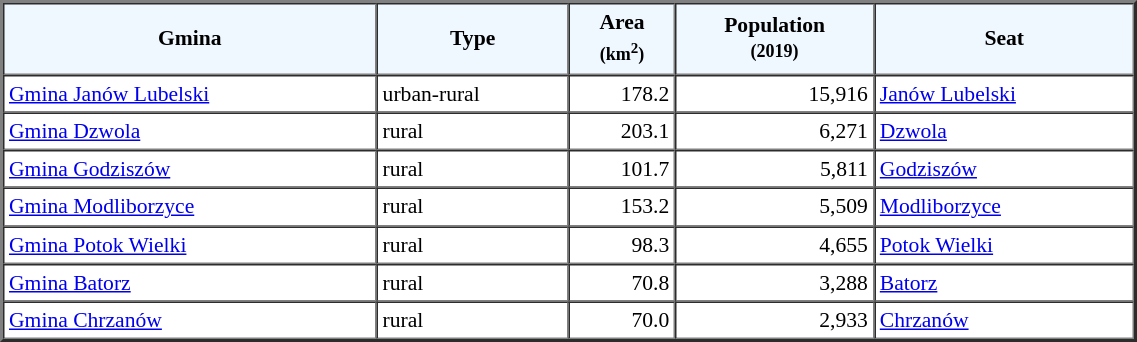<table width="60%" border="2" cellpadding="3" cellspacing="0" style="font-size:90%;line-height:120%;">
<tr bgcolor="F0F8FF">
<td style="text-align:center;"><strong>Gmina</strong></td>
<td style="text-align:center;"><strong>Type</strong></td>
<td style="text-align:center;"><strong>Area<br><small>(km<sup>2</sup>)</small></strong></td>
<td style="text-align:center;"><strong>Population<br><small>(2019)</small></strong></td>
<td style="text-align:center;"><strong>Seat</strong></td>
</tr>
<tr>
<td><a href='#'>Gmina Janów Lubelski</a></td>
<td>urban-rural</td>
<td style="text-align:right;">178.2</td>
<td style="text-align:right;">15,916</td>
<td><a href='#'>Janów Lubelski</a></td>
</tr>
<tr>
<td><a href='#'>Gmina Dzwola</a></td>
<td>rural</td>
<td style="text-align:right;">203.1</td>
<td style="text-align:right;">6,271</td>
<td><a href='#'>Dzwola</a></td>
</tr>
<tr>
<td><a href='#'>Gmina Godziszów</a></td>
<td>rural</td>
<td style="text-align:right;">101.7</td>
<td style="text-align:right;">5,811</td>
<td><a href='#'>Godziszów</a></td>
</tr>
<tr>
<td><a href='#'>Gmina Modliborzyce</a></td>
<td>rural</td>
<td style="text-align:right;">153.2</td>
<td style="text-align:right;">5,509</td>
<td><a href='#'>Modliborzyce</a></td>
</tr>
<tr>
<td><a href='#'>Gmina Potok Wielki</a></td>
<td>rural</td>
<td style="text-align:right;">98.3</td>
<td style="text-align:right;">4,655</td>
<td><a href='#'>Potok Wielki</a></td>
</tr>
<tr>
<td><a href='#'>Gmina Batorz</a></td>
<td>rural</td>
<td style="text-align:right;">70.8</td>
<td style="text-align:right;">3,288</td>
<td><a href='#'>Batorz</a></td>
</tr>
<tr>
<td><a href='#'>Gmina Chrzanów</a></td>
<td>rural</td>
<td style="text-align:right;">70.0</td>
<td style="text-align:right;">2,933</td>
<td><a href='#'>Chrzanów</a></td>
</tr>
<tr>
</tr>
</table>
